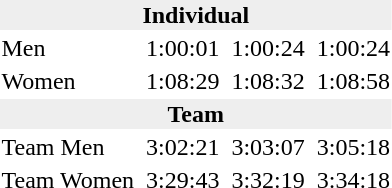<table>
<tr>
<td colspan=7 bgcolor=#eeeeee style=text-align:center;><strong>Individual</strong></td>
</tr>
<tr>
<td>Men</td>
<td></td>
<td>1:00:01</td>
<td></td>
<td>1:00:24</td>
<td></td>
<td>1:00:24</td>
</tr>
<tr>
<td>Women</td>
<td></td>
<td>1:08:29</td>
<td></td>
<td>1:08:32</td>
<td></td>
<td>1:08:58</td>
</tr>
<tr>
<td colspan=7 bgcolor=#eeeeee style=text-align:center;><strong>Team</strong></td>
</tr>
<tr>
<td>Team Men</td>
<td></td>
<td>3:02:21</td>
<td></td>
<td>3:03:07</td>
<td></td>
<td>3:05:18</td>
</tr>
<tr>
<td>Team Women</td>
<td></td>
<td>3:29:43</td>
<td></td>
<td>3:32:19</td>
<td></td>
<td>3:34:18</td>
</tr>
</table>
